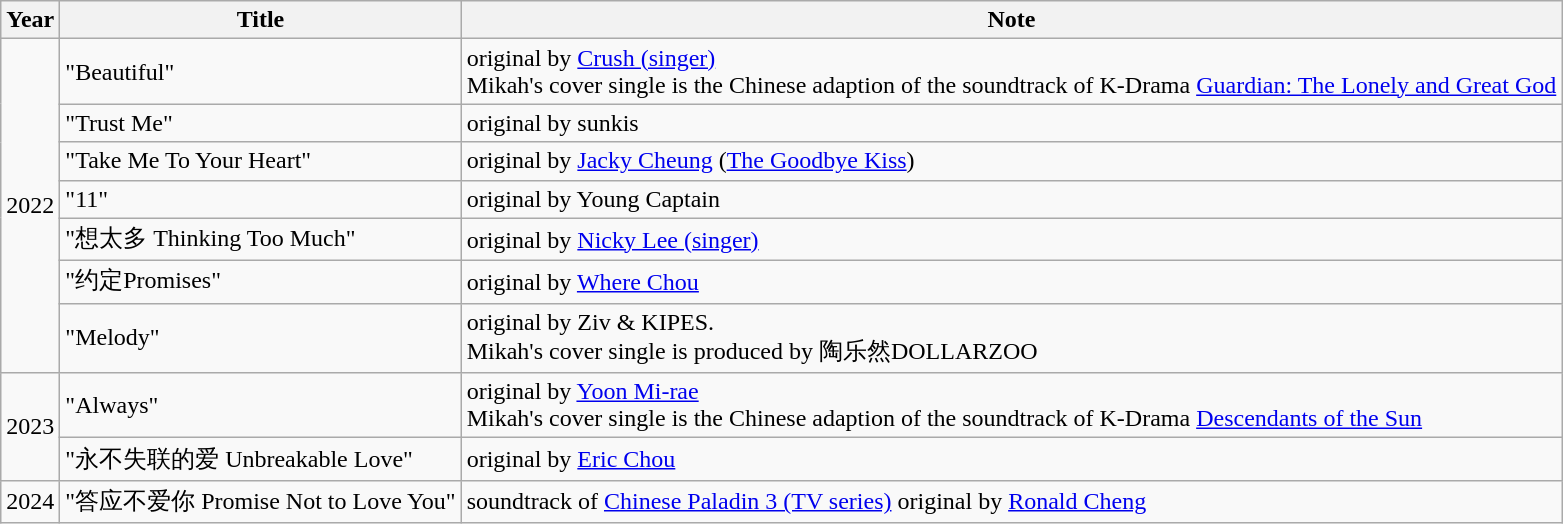<table class="wikitable">
<tr>
<th>Year</th>
<th>Title</th>
<th>Note</th>
</tr>
<tr>
<td rowspan="7">2022</td>
<td>"Beautiful"</td>
<td>original by <a href='#'>Crush (singer)</a><br>Mikah's cover single is the Chinese adaption of the soundtrack of K-Drama <a href='#'>Guardian: The Lonely and Great God</a></td>
</tr>
<tr>
<td>"Trust Me"</td>
<td>original by sunkis</td>
</tr>
<tr>
<td>"Take Me To Your Heart"</td>
<td>original by <a href='#'>Jacky Cheung</a> (<a href='#'>The Goodbye Kiss</a>)</td>
</tr>
<tr>
<td>"11"</td>
<td>original by Young Captain</td>
</tr>
<tr>
<td>"想太多 Thinking Too Much" </td>
<td>original by <a href='#'>Nicky Lee (singer)</a></td>
</tr>
<tr>
<td>"约定Promises"</td>
<td>original by <a href='#'>Where Chou</a></td>
</tr>
<tr>
<td>"Melody"</td>
<td>original by Ziv & KIPES.<br>Mikah's cover single is produced by 陶乐然DOLLARZOO</td>
</tr>
<tr>
<td rowspan="2">2023</td>
<td>"Always"</td>
<td>original by <a href='#'>Yoon Mi-rae</a><br>Mikah's cover single is the Chinese adaption of the soundtrack of K-Drama <a href='#'>Descendants of the Sun</a></td>
</tr>
<tr>
<td>"永不失联的爱 Unbreakable Love"</td>
<td>original by <a href='#'>Eric Chou</a></td>
</tr>
<tr>
<td>2024</td>
<td>"答应不爱你 Promise Not to Love You"</td>
<td>soundtrack of <a href='#'>Chinese Paladin 3 (TV series)</a> original by <a href='#'>Ronald Cheng</a></td>
</tr>
</table>
